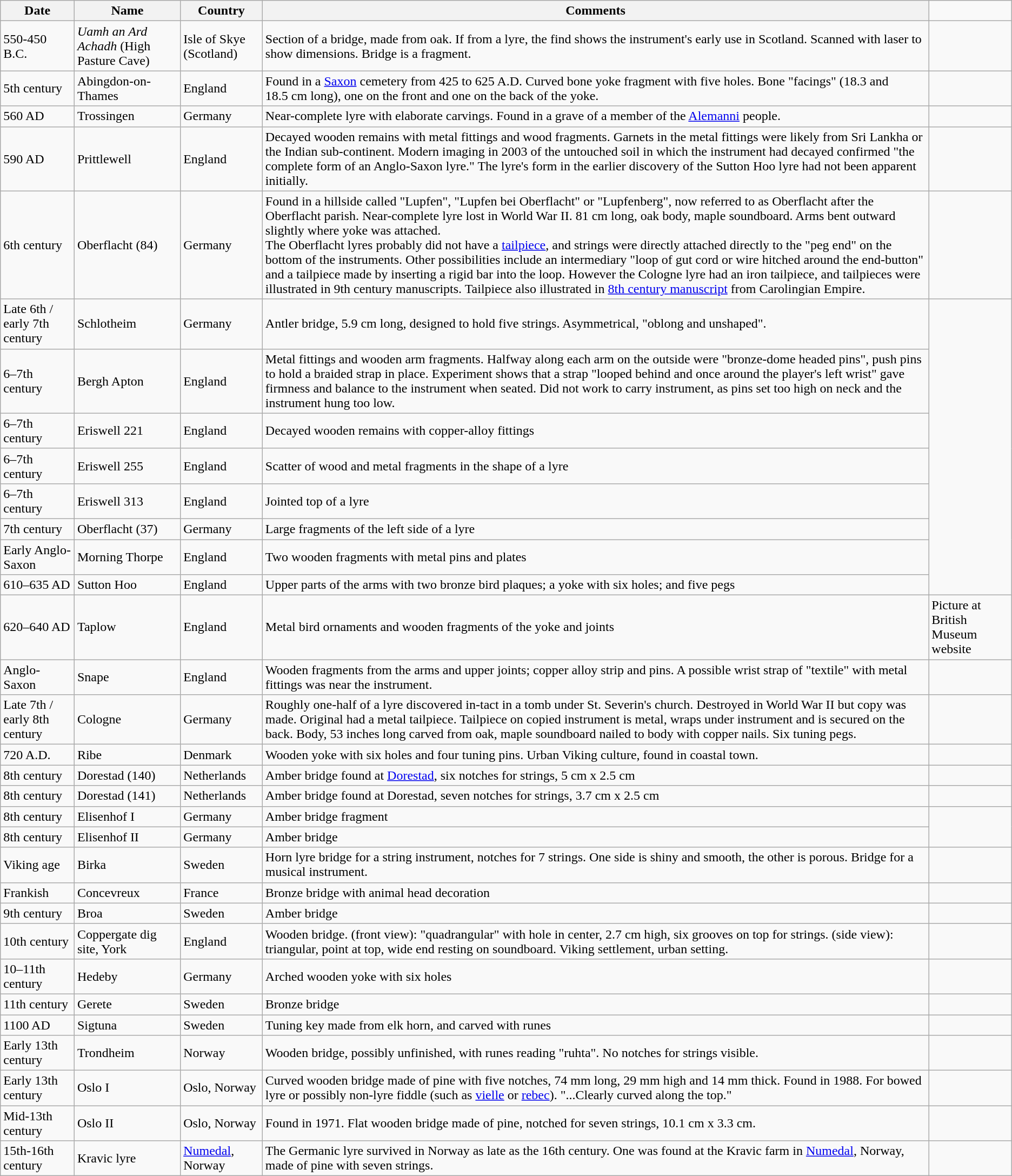<table class="wikitable">
<tr>
<th>Date</th>
<th>Name</th>
<th>Country</th>
<th>Comments</th>
</tr>
<tr>
<td>550-450 B.C.</td>
<td><em>Uamh an Ard Achadh</em> (High Pasture Cave)</td>
<td>Isle of Skye (Scotland)</td>
<td>Section of a bridge, made from oak. If from a lyre, the find shows the instrument's early use in Scotland. Scanned with laser to show dimensions. Bridge is a fragment.</td>
<td></td>
</tr>
<tr>
<td>5th century</td>
<td>Abingdon-on-Thames</td>
<td>England</td>
<td>Found in a <a href='#'>Saxon</a> cemetery from 425 to 625 A.D. Curved bone yoke fragment with five holes. Bone "facings" (18.3 and 18.5 cm long), one on the front and one on the back of the yoke.</td>
<td></td>
</tr>
<tr>
<td>560 AD</td>
<td>Trossingen</td>
<td>Germany</td>
<td>Near-complete lyre with elaborate carvings. Found in a grave of a member of the <a href='#'>Alemanni</a> people.</td>
<td></td>
</tr>
<tr>
<td>590 AD</td>
<td>Prittlewell</td>
<td>England</td>
<td>Decayed wooden remains with metal fittings and wood fragments. Garnets in the metal fittings were likely from Sri Lankha or the Indian sub-continent. Modern imaging in 2003 of the untouched soil in which the instrument had decayed confirmed "the complete form of an Anglo-Saxon lyre." The lyre's form in the earlier discovery of the Sutton Hoo lyre had not been apparent initially.</td>
</tr>
<tr>
<td>6th century</td>
<td>Oberflacht (84)</td>
<td>Germany</td>
<td>Found in a hillside called "Lupfen", "Lupfen bei Oberflacht" or "Lupfenberg", now referred to as Oberflacht after the Oberflacht parish. Near-complete lyre lost in World War II. 81 cm long, oak body, maple soundboard. Arms bent outward slightly where yoke was attached.<br>The Oberflacht lyres probably did not have a <a href='#'>tailpiece</a>, and strings were directly attached directly to the "peg end" on the bottom of the instruments. Other possibilities include an intermediary "loop of gut cord or wire hitched around the end-button" and a tailpiece made by inserting a rigid bar into the loop. However the Cologne lyre had an iron tailpiece, and tailpieces were illustrated in 9th century manuscripts. Tailpiece also illustrated in <a href='#'>8th century manuscript</a> from Carolingian Empire.</td>
<td></td>
</tr>
<tr>
<td>Late 6th / early 7th century</td>
<td>Schlotheim</td>
<td>Germany</td>
<td>Antler bridge, 5.9 cm long, designed to hold five strings. Asymmetrical, "oblong and unshaped".</td>
</tr>
<tr>
<td>6–7th century</td>
<td>Bergh Apton</td>
<td>England</td>
<td>Metal fittings and wooden arm fragments. Halfway along each arm on the outside were "bronze-dome headed pins", push pins to hold a braided strap in place. Experiment shows that a strap "looped behind and once around the player's left wrist" gave firmness and balance to the instrument when seated. Did not work to carry instrument, as pins set too high on neck and the instrument hung too low.</td>
</tr>
<tr>
<td>6–7th century</td>
<td>Eriswell 221</td>
<td>England</td>
<td>Decayed wooden remains with copper-alloy fittings</td>
</tr>
<tr>
<td>6–7th century</td>
<td>Eriswell 255</td>
<td>England</td>
<td>Scatter of wood and metal fragments in the shape of a lyre</td>
</tr>
<tr>
<td>6–7th century</td>
<td>Eriswell 313</td>
<td>England</td>
<td>Jointed top of a lyre</td>
</tr>
<tr>
<td>7th century</td>
<td>Oberflacht (37)</td>
<td>Germany</td>
<td>Large fragments of the left side of a lyre</td>
</tr>
<tr>
<td>Early Anglo-Saxon</td>
<td>Morning Thorpe</td>
<td>England</td>
<td>Two wooden fragments with metal pins and plates</td>
</tr>
<tr>
<td>610–635 AD</td>
<td>Sutton Hoo</td>
<td>England</td>
<td>Upper parts of the arms with two bronze bird plaques; a yoke with six holes; and five pegs</td>
</tr>
<tr>
<td>620–640 AD</td>
<td>Taplow</td>
<td>England</td>
<td>Metal bird ornaments and wooden fragments of the yoke and joints</td>
<td>Picture at British Museum website</td>
</tr>
<tr>
<td>Anglo-Saxon</td>
<td>Snape</td>
<td>England</td>
<td>Wooden fragments from the arms and upper joints; copper alloy strip and pins. A possible wrist strap of "textile" with metal fittings was near the instrument.</td>
</tr>
<tr>
<td>Late 7th / early 8th century</td>
<td>Cologne</td>
<td>Germany</td>
<td>Roughly one-half of a lyre discovered in-tact in a tomb under St. Severin's church. Destroyed in World War II but copy was made. Original had a metal tailpiece. Tailpiece on copied instrument is metal, wraps under instrument and is secured on the back. Body, 53 inches long carved from oak, maple soundboard nailed to body with copper nails. Six tuning pegs.</td>
<td></td>
</tr>
<tr>
<td>720 A.D.</td>
<td>Ribe</td>
<td>Denmark</td>
<td>Wooden yoke with six holes and four tuning pins. Urban Viking culture, found in coastal town.</td>
</tr>
<tr>
<td>8th century</td>
<td>Dorestad (140)</td>
<td>Netherlands</td>
<td>Amber bridge found at <a href='#'>Dorestad</a>, six notches for strings, 5 cm x 2.5 cm</td>
<td></td>
</tr>
<tr>
<td>8th century</td>
<td>Dorestad (141)</td>
<td>Netherlands</td>
<td>Amber bridge found at Dorestad, seven notches for strings, 3.7 cm x 2.5 cm</td>
<td></td>
</tr>
<tr>
<td>8th century</td>
<td>Elisenhof I</td>
<td>Germany</td>
<td>Amber bridge fragment</td>
</tr>
<tr>
<td>8th century</td>
<td>Elisenhof II</td>
<td>Germany</td>
<td>Amber bridge</td>
</tr>
<tr>
<td>Viking age</td>
<td>Birka</td>
<td>Sweden</td>
<td>Horn lyre bridge for a string instrument, notches for 7 strings. One side is shiny and smooth, the other is porous. Bridge for a musical instrument.</td>
<td></td>
</tr>
<tr>
<td>Frankish</td>
<td>Concevreux</td>
<td>France</td>
<td>Bronze bridge with animal head decoration</td>
<td></td>
</tr>
<tr>
<td>9th century</td>
<td>Broa</td>
<td>Sweden</td>
<td>Amber bridge</td>
<td></td>
</tr>
<tr>
<td>10th century</td>
<td>Coppergate dig site, York</td>
<td>England</td>
<td>Wooden bridge. (front view): "quadrangular" with hole in center, 2.7 cm high, six grooves on top for strings. (side view): triangular, point at top, wide end resting on soundboard. Viking settlement, urban setting.</td>
<td></td>
</tr>
<tr>
<td>10–11th century</td>
<td>Hedeby</td>
<td>Germany</td>
<td>Arched wooden yoke with six holes</td>
</tr>
<tr>
<td>11th century</td>
<td>Gerete</td>
<td>Sweden</td>
<td>Bronze bridge</td>
<td></td>
</tr>
<tr>
<td>1100 AD</td>
<td>Sigtuna</td>
<td>Sweden</td>
<td>Tuning key made from elk horn, and carved with runes</td>
<td></td>
</tr>
<tr>
<td>Early 13th century</td>
<td>Trondheim</td>
<td>Norway</td>
<td>Wooden bridge, possibly unfinished, with runes reading "ruhta". No notches for strings visible.</td>
</tr>
<tr>
<td>Early 13th century</td>
<td>Oslo I</td>
<td>Oslo, Norway</td>
<td>Curved wooden bridge made of pine with five notches, 74 mm long, 29 mm high and 14 mm thick. Found in 1988. For bowed lyre or possibly non-lyre fiddle (such as <a href='#'>vielle</a> or <a href='#'>rebec</a>). "...Clearly curved along the top."</td>
<td></td>
</tr>
<tr>
<td>Mid-13th century</td>
<td>Oslo II</td>
<td>Oslo, Norway</td>
<td>Found in 1971. Flat wooden bridge made of pine, notched for seven strings, 10.1 cm x 3.3 cm.</td>
</tr>
<tr>
<td>15th-16th century</td>
<td>Kravic lyre</td>
<td><a href='#'>Numedal</a>, Norway</td>
<td>The Germanic lyre survived in Norway as late as the 16th century. One was found at the Kravic farm in <a href='#'>Numedal</a>, Norway, made of pine with seven strings.</td>
<td></td>
</tr>
</table>
